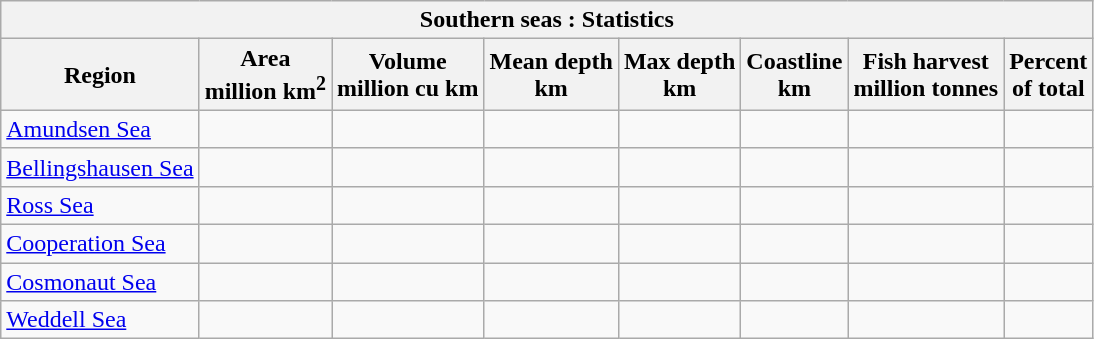<table class="wikitable collapsible collapsed">
<tr>
<th colspan=8 align="center" width="560px"><strong>Southern seas : Statistics</strong></th>
</tr>
<tr>
<th>Region</th>
<th>Area<br>million km<sup>2</sup></th>
<th>Volume<br>million cu km</th>
<th>Mean depth<br>km</th>
<th>Max depth<br>km</th>
<th>Coastline<br>km</th>
<th>Fish harvest<br>million tonnes</th>
<th>Percent<br>of total</th>
</tr>
<tr>
<td><a href='#'>Amundsen Sea</a></td>
<td></td>
<td></td>
<td></td>
<td></td>
<td></td>
<td></td>
<td></td>
</tr>
<tr>
<td><a href='#'>Bellingshausen Sea</a></td>
<td></td>
<td></td>
<td></td>
<td></td>
<td></td>
<td></td>
<td></td>
</tr>
<tr>
<td><a href='#'>Ross Sea</a></td>
<td></td>
<td></td>
<td></td>
<td></td>
<td></td>
<td></td>
<td></td>
</tr>
<tr>
<td><a href='#'>Cooperation Sea</a></td>
<td></td>
<td></td>
<td></td>
<td></td>
<td></td>
<td></td>
<td></td>
</tr>
<tr>
<td><a href='#'>Cosmonaut Sea</a></td>
<td></td>
<td></td>
<td></td>
<td></td>
<td></td>
<td></td>
<td></td>
</tr>
<tr>
<td><a href='#'>Weddell Sea</a></td>
<td></td>
<td></td>
<td></td>
<td></td>
<td></td>
<td></td>
<td></td>
</tr>
</table>
